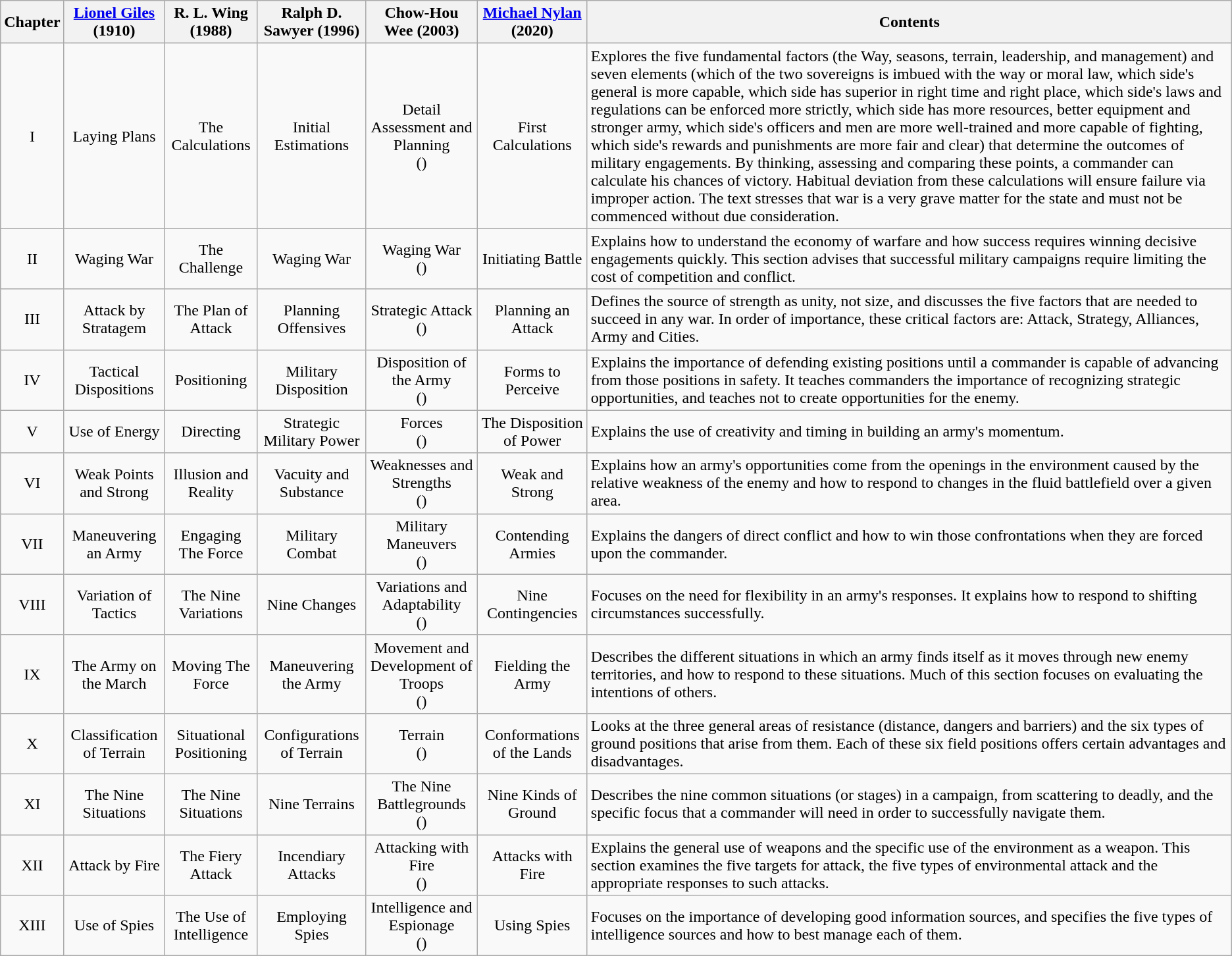<table class="wikitable" style="text-align:center;">
<tr>
<th>Chapter</th>
<th><a href='#'>Lionel Giles</a> (1910)</th>
<th>R. L. Wing (1988)</th>
<th>Ralph D. Sawyer (1996)</th>
<th>Chow-Hou Wee (2003)</th>
<th><a href='#'>Michael Nylan</a> (2020)</th>
<th>Contents</th>
</tr>
<tr>
<td>I</td>
<td>Laying Plans</td>
<td>The Calculations</td>
<td>Initial Estimations</td>
<td>Detail Assessment and Planning<br>()</td>
<td>First Calculations</td>
<td style="text-align:left;">Explores the five fundamental factors (the Way, seasons, terrain, leadership, and management) and seven elements (which of the two sovereigns is imbued with the way or moral law, which side's general is more capable, which side has superior in right time and right place, which side's laws and regulations can be enforced more strictly, which side has more resources, better equipment and stronger army, which side's officers and men are more well-trained and more capable of fighting, which side's rewards and punishments are more fair and clear) that determine the outcomes of military engagements. By thinking, assessing and comparing these points, a commander can calculate his chances of victory. Habitual deviation from these calculations will ensure failure via improper action. The text stresses that war is a very grave matter for the state and must not be commenced without due consideration.</td>
</tr>
<tr>
<td>II</td>
<td>Waging War</td>
<td>The Challenge</td>
<td>Waging War</td>
<td>Waging War<br>()</td>
<td>Initiating Battle</td>
<td style="text-align:left;">Explains how to understand the economy of warfare and how success requires winning decisive engagements quickly. This section advises that successful military campaigns require limiting the cost of competition and conflict.</td>
</tr>
<tr>
<td>III</td>
<td>Attack by Stratagem</td>
<td>The Plan of Attack</td>
<td>Planning Offensives</td>
<td>Strategic Attack<br>()</td>
<td>Planning an Attack</td>
<td style="text-align:left;">Defines the source of strength as unity, not size, and discusses the five factors that are needed to succeed in any war. In order of importance, these critical factors are: Attack, Strategy, Alliances, Army and Cities.</td>
</tr>
<tr>
<td>IV</td>
<td>Tactical Dispositions</td>
<td>Positioning</td>
<td>Military Disposition</td>
<td>Disposition of the Army<br>()</td>
<td>Forms to Perceive</td>
<td style="text-align:left;">Explains the importance of defending existing positions until a commander is capable of advancing from those positions in safety. It teaches commanders the importance of recognizing strategic opportunities, and teaches not to create opportunities for the enemy.</td>
</tr>
<tr>
<td>V</td>
<td>Use of Energy</td>
<td>Directing</td>
<td>Strategic Military Power</td>
<td>Forces<br>()</td>
<td>The Disposition of Power</td>
<td style="text-align:left;">Explains the use of creativity and timing in building an army's momentum.</td>
</tr>
<tr>
<td>VI</td>
<td>Weak Points and Strong</td>
<td>Illusion and Reality</td>
<td>Vacuity and Substance</td>
<td>Weaknesses and Strengths<br>()</td>
<td>Weak and Strong</td>
<td style="text-align:left;">Explains how an army's opportunities come from the openings in the environment caused by the relative weakness of the enemy and how to respond to changes in the fluid battlefield over a given area.</td>
</tr>
<tr>
<td>VII</td>
<td>Maneuvering an Army</td>
<td>Engaging The Force</td>
<td>Military Combat</td>
<td>Military Maneuvers<br>()</td>
<td>Contending Armies</td>
<td style="text-align:left;">Explains the dangers of direct conflict and how to win those confrontations when they are forced upon the commander.</td>
</tr>
<tr>
<td>VIII</td>
<td>Variation of Tactics</td>
<td>The Nine Variations</td>
<td>Nine Changes</td>
<td>Variations and Adaptability<br>()</td>
<td>Nine Contingencies</td>
<td style="text-align:left;">Focuses on the need for flexibility in an army's responses. It explains how to respond to shifting circumstances successfully.</td>
</tr>
<tr>
<td>IX</td>
<td>The Army on the March</td>
<td>Moving The Force</td>
<td>Maneuvering the Army</td>
<td>Movement and Development of Troops<br>()</td>
<td>Fielding the Army</td>
<td style="text-align:left;">Describes the different situations in which an army finds itself as it moves through new enemy territories, and how to respond to these situations. Much of this section focuses on evaluating the intentions of others.</td>
</tr>
<tr>
<td>X</td>
<td>Classification of Terrain</td>
<td>Situational Positioning</td>
<td>Configurations of Terrain</td>
<td>Terrain<br>()</td>
<td>Conformations of the Lands</td>
<td style="text-align:left;">Looks at the three general areas of resistance (distance, dangers and barriers) and the six types of ground positions that arise from them. Each of these six field positions offers certain advantages and disadvantages.</td>
</tr>
<tr>
<td>XI</td>
<td>The Nine Situations</td>
<td>The Nine Situations</td>
<td>Nine Terrains</td>
<td>The Nine Battlegrounds<br>()</td>
<td>Nine Kinds of Ground</td>
<td style="text-align:left;">Describes the nine common situations (or stages) in a campaign, from scattering to deadly, and the specific focus that a commander will need in order to successfully navigate them.</td>
</tr>
<tr>
<td>XII</td>
<td>Attack by Fire</td>
<td>The Fiery Attack</td>
<td>Incendiary Attacks</td>
<td>Attacking with Fire<br>()</td>
<td>Attacks with Fire</td>
<td style="text-align:left;">Explains the general use of weapons and the specific use of the environment as a weapon. This section examines the five targets for attack, the five types of environmental attack and the appropriate responses to such attacks.</td>
</tr>
<tr>
<td>XIII</td>
<td>Use of Spies</td>
<td>The Use of Intelligence</td>
<td>Employing Spies</td>
<td>Intelligence and Espionage<br>()</td>
<td>Using Spies</td>
<td style="text-align:left;">Focuses on the importance of developing good information sources, and specifies the five types of intelligence sources and how to best manage each of them.</td>
</tr>
</table>
